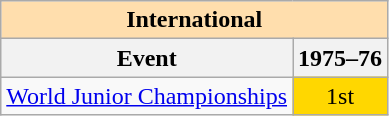<table class="wikitable" style="text-align:center">
<tr>
<th style="background-color: #ffdead; " colspan=2 align=center>International</th>
</tr>
<tr>
<th>Event</th>
<th>1975–76</th>
</tr>
<tr>
<td align=left><a href='#'>World Junior Championships</a></td>
<td bgcolor=gold>1st</td>
</tr>
</table>
